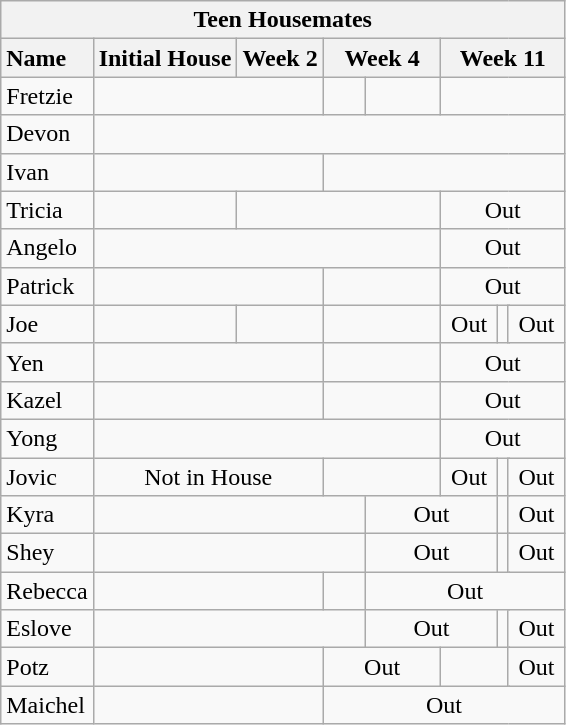<table class="wikitable">
<tr>
<th colspan=9 class="unsortable">Teen Housemates</th>
</tr>
<tr>
<th style="text-align:left">Name</th>
<th style="text-align:left">Initial House</th>
<th style="text-align:center">Week 2</th>
<th style="text-align:center" colspan=2>Week 4</th>
<th style="text-align:center" colspan=4>Week 11</th>
</tr>
<tr>
<td>Fretzie</td>
<td colspan=2 style="text-align:center;"></td>
<td style="text-align:center; width:7.5%;"></td>
<td style="text-align:center;"></td>
<td colspan=4 style="text-align:center;"></td>
</tr>
<tr>
<td>Devon</td>
<td colspan=8 style="text-align:center;"></td>
</tr>
<tr>
<td>Ivan</td>
<td colspan=2 style="text-align:center;"></td>
<td colspan=6 style="text-align:center;"></td>
</tr>
<tr>
<td>Tricia</td>
<td style="text-align:center;"></td>
<td colspan=3 style="text-align:center;"></td>
<td colspan=4 style="text-align:center;">Out</td>
</tr>
<tr>
<td>Angelo</td>
<td colspan=4 style="text-align:center;"></td>
<td colspan=4 style="text-align:center;">Out</td>
</tr>
<tr>
<td>Patrick</td>
<td colspan=2 style="text-align:center;"></td>
<td colspan=2 style="text-align:center;"></td>
<td colspan=4 style="text-align:center;">Out</td>
</tr>
<tr>
<td>Joe</td>
<td style="text-align:center;"></td>
<td style="text-align:center;"></td>
<td colspan=2 style="text-align:center;"></td>
<td style="text-align:center; width:7.5%;">Out</td>
<td colspan=2 style="text-align:center;"></td>
<td style="text-align:center; width:7.5%;">Out</td>
</tr>
<tr>
<td>Yen</td>
<td colspan=2 style="text-align:center;"></td>
<td colspan=2 style="text-align:center;"></td>
<td colspan=4 style="text-align:center;">Out</td>
</tr>
<tr>
<td>Kazel</td>
<td colspan=2 style="text-align:center;"></td>
<td colspan=2 style="text-align:center;"></td>
<td colspan=4 style="text-align:center;">Out</td>
</tr>
<tr>
<td>Yong</td>
<td colspan=4 style="text-align:center;"></td>
<td colspan=4 style="text-align:center;">Out</td>
</tr>
<tr>
<td>Jovic</td>
<td colspan=2 style="text-align:center;">Not in House</td>
<td colspan=2 style="text-align:center;"></td>
<td style="text-align:center; width:10%">Out</td>
<td colspan=2 style="text-align:center;"></td>
<td style="text-align:center; width:10%">Out</td>
</tr>
<tr>
<td>Kyra</td>
<td colspan=3 style="text-align:center;"></td>
<td colspan=2 style="text-align:center;">Out</td>
<td colspan=2 style="text-align:center;"></td>
<td style="text-align:center;">Out</td>
</tr>
<tr>
<td>Shey</td>
<td colspan=3 style="text-align:center;"></td>
<td colspan=2 style="text-align:center;">Out</td>
<td colspan=2 style="text-align:center;"></td>
<td style="text-align:center;">Out</td>
</tr>
<tr>
<td>Rebecca</td>
<td colspan=2 style="text-align:center;"></td>
<td style="text-align:center;"></td>
<td colspan=5 style="text-align:center;">Out</td>
</tr>
<tr>
<td>Eslove</td>
<td colspan=3 style="text-align:center;"></td>
<td colspan=2 style="text-align:center;">Out</td>
<td colspan=2 style="text-align:center;"></td>
<td style="text-align:center;">Out</td>
</tr>
<tr>
<td>Potz</td>
<td colspan=2 style="text-align:center;"></td>
<td colspan=2 style="text-align:center;">Out</td>
<td colspan=3 style="text-align:center;"></td>
<td style="text-align:center;">Out</td>
</tr>
<tr>
<td>Maichel</td>
<td colspan=2 style="text-align:center;"></td>
<td colspan=6 style="text-align:center;">Out</td>
</tr>
</table>
